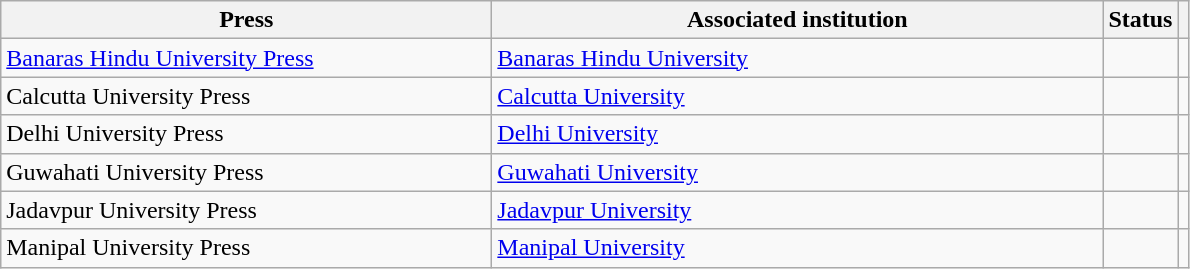<table class="wikitable sortable">
<tr>
<th style="width:20em">Press</th>
<th style="width:25em">Associated institution</th>
<th>Status</th>
<th></th>
</tr>
<tr>
<td><a href='#'>Banaras Hindu University Press</a></td>
<td><a href='#'>Banaras Hindu University</a></td>
<td></td>
<td></td>
</tr>
<tr>
<td>Calcutta University Press</td>
<td><a href='#'>Calcutta University</a></td>
<td></td>
<td></td>
</tr>
<tr>
<td>Delhi University Press</td>
<td><a href='#'>Delhi University</a></td>
<td></td>
<td></td>
</tr>
<tr>
<td>Guwahati University Press</td>
<td><a href='#'>Guwahati University</a></td>
<td></td>
<td></td>
</tr>
<tr>
<td>Jadavpur University Press</td>
<td><a href='#'>Jadavpur University</a></td>
<td></td>
<td></td>
</tr>
<tr>
<td>Manipal University Press</td>
<td><a href='#'>Manipal University</a></td>
<td></td>
<td></td>
</tr>
</table>
